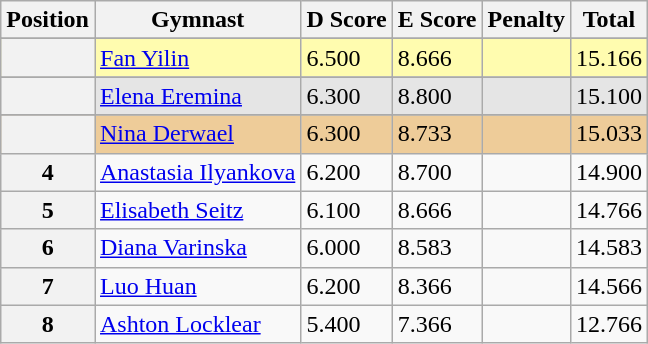<table class="wikitable sortable">
<tr>
<th>Position</th>
<th>Gymnast</th>
<th>D Score</th>
<th>E Score</th>
<th>Penalty</th>
<th>Total</th>
</tr>
<tr>
</tr>
<tr style="background:#fffcaf;">
<th scope="row" style="text-align:center"></th>
<td> <a href='#'>Fan Yilin</a></td>
<td>6.500</td>
<td>8.666</td>
<td></td>
<td>15.166</td>
</tr>
<tr>
</tr>
<tr style="background:#e5e5e5;">
<th scope="row" style="text-align:center"></th>
<td> <a href='#'>Elena Eremina</a></td>
<td>6.300</td>
<td>8.800</td>
<td></td>
<td>15.100</td>
</tr>
<tr>
</tr>
<tr style="background:#ec9;">
<th scope="row" style="text-align:center"></th>
<td> <a href='#'>Nina Derwael</a></td>
<td>6.300</td>
<td>8.733</td>
<td></td>
<td>15.033</td>
</tr>
<tr>
<th>4</th>
<td> <a href='#'>Anastasia Ilyankova</a></td>
<td>6.200</td>
<td>8.700</td>
<td></td>
<td>14.900</td>
</tr>
<tr>
<th>5</th>
<td> <a href='#'>Elisabeth Seitz</a></td>
<td>6.100</td>
<td>8.666</td>
<td></td>
<td>14.766</td>
</tr>
<tr>
<th>6</th>
<td> <a href='#'>Diana Varinska</a></td>
<td>6.000</td>
<td>8.583</td>
<td></td>
<td>14.583</td>
</tr>
<tr>
<th>7</th>
<td> <a href='#'>Luo Huan</a></td>
<td>6.200</td>
<td>8.366</td>
<td></td>
<td>14.566</td>
</tr>
<tr>
<th>8</th>
<td> <a href='#'>Ashton Locklear</a></td>
<td>5.400</td>
<td>7.366</td>
<td></td>
<td>12.766</td>
</tr>
</table>
